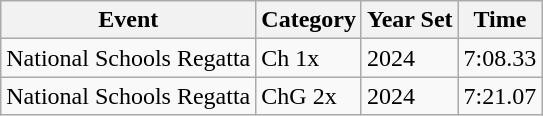<table class="wikitable">
<tr>
<th>Event</th>
<th>Category</th>
<th>Year Set</th>
<th>Time</th>
</tr>
<tr>
<td>National Schools Regatta</td>
<td>Ch 1x</td>
<td>2024</td>
<td>7:08.33</td>
</tr>
<tr>
<td>National Schools Regatta</td>
<td>ChG 2x</td>
<td>2024</td>
<td>7:21.07</td>
</tr>
</table>
